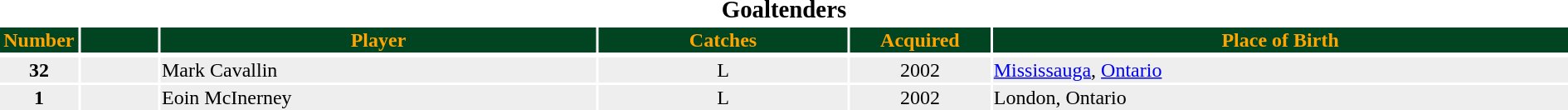<table class="toccolours" style="width:100%">
<tr>
<th colspan=6><big>Goaltenders </big></th>
</tr>
<tr style="background:#014421; color:#FFA500">
<th width=5%>Number</th>
<th width=5%></th>
<th !width=15%>Player</th>
<th width=16%>Catches</th>
<th width=9%>Acquired</th>
<th width=37%>Place of Birth</th>
</tr>
<tr>
</tr>
<tr style="background:#eee">
<td align=center><strong>32</strong></td>
<td align=center></td>
<td>Mark Cavallin</td>
<td align=center>L</td>
<td align=center>2002</td>
<td><a href='#'>Mississauga</a>, <a href='#'>Ontario</a></td>
</tr>
<tr style="background:#eee">
<td align=center><strong>1</strong></td>
<td align=center></td>
<td>Eoin McInerney</td>
<td align=center>L</td>
<td align=center>2002</td>
<td>London, Ontario</td>
</tr>
</table>
